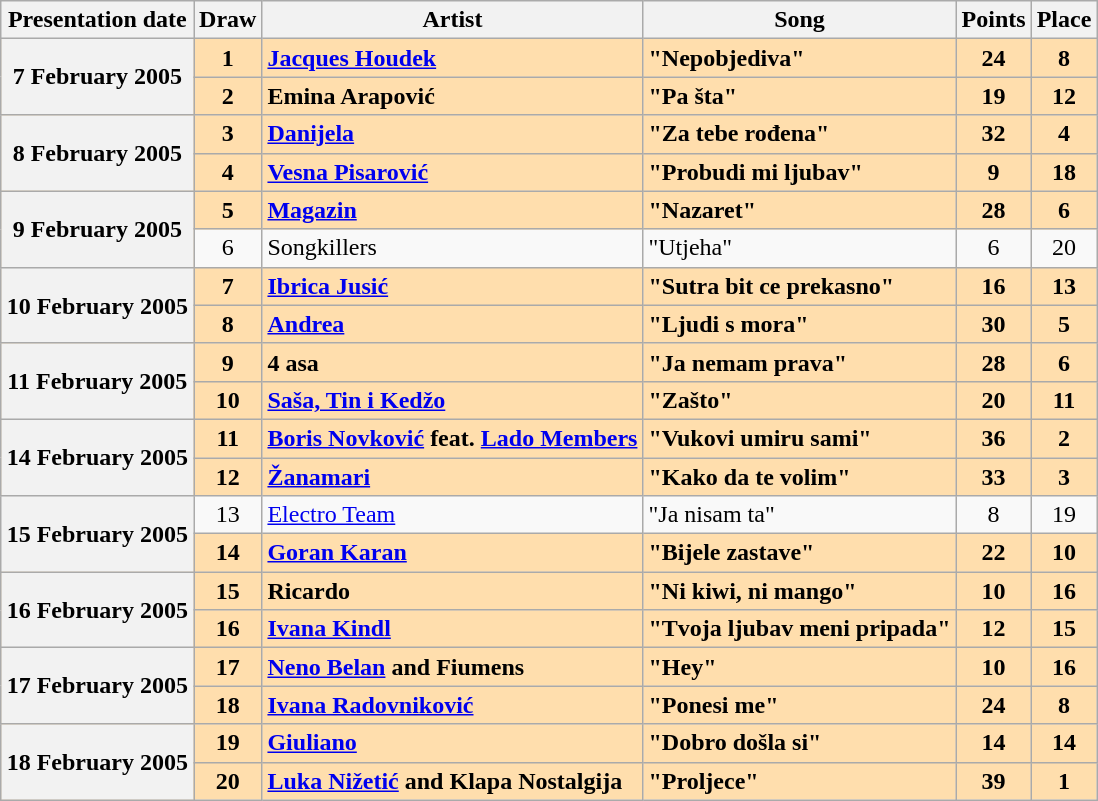<table class="wikitable sortable plainrowheaders" style="margin: 1em auto 1em auto; text-align:center;">
<tr>
<th>Presentation date</th>
<th>Draw</th>
<th>Artist</th>
<th>Song</th>
<th>Points</th>
<th>Place</th>
</tr>
<tr style="font-weight:bold; background:navajowhite;">
<th scope="row" rowspan="2">7 February 2005</th>
<td>1</td>
<td align="left"><a href='#'>Jacques Houdek</a></td>
<td align="left">"Nepobjediva"</td>
<td>24</td>
<td>8</td>
</tr>
<tr style="font-weight:bold; background:navajowhite;">
<td>2</td>
<td align="left">Emina Arapović</td>
<td align="left">"Pa šta"</td>
<td>19</td>
<td>12</td>
</tr>
<tr style="font-weight:bold; background:navajowhite;">
<th scope="row" rowspan="2">8 February 2005</th>
<td>3</td>
<td align="left"><a href='#'>Danijela</a></td>
<td align="left">"Za tebe rođena"</td>
<td>32</td>
<td>4</td>
</tr>
<tr style="font-weight:bold; background:navajowhite;">
<td>4</td>
<td align="left"><a href='#'>Vesna Pisarović</a></td>
<td align="left">"Probudi mi ljubav"</td>
<td>9</td>
<td>18</td>
</tr>
<tr style="font-weight:bold; background:navajowhite;">
<th scope="row" rowspan="2">9 February 2005</th>
<td>5</td>
<td align="left"><a href='#'>Magazin</a></td>
<td align="left">"Nazaret"</td>
<td>28</td>
<td>6</td>
</tr>
<tr>
<td>6</td>
<td align="left">Songkillers</td>
<td align="left">"Utjeha"</td>
<td>6</td>
<td>20</td>
</tr>
<tr style="font-weight:bold; background:navajowhite;">
<th scope="row" rowspan="2">10 February 2005</th>
<td>7</td>
<td align="left"><a href='#'>Ibrica Jusić</a></td>
<td align="left">"Sutra bit ce prekasno"</td>
<td>16</td>
<td>13</td>
</tr>
<tr style="font-weight:bold; background:navajowhite;">
<td>8</td>
<td align="left"><a href='#'>Andrea</a></td>
<td align="left">"Ljudi s mora"</td>
<td>30</td>
<td>5</td>
</tr>
<tr style="font-weight:bold; background:navajowhite;">
<th scope="row" rowspan="2">11 February 2005</th>
<td>9</td>
<td align="left">4 asa</td>
<td align="left">"Ja nemam prava"</td>
<td>28</td>
<td>6</td>
</tr>
<tr style="font-weight:bold; background:navajowhite;">
<td>10</td>
<td align="left"><a href='#'>Saša, Tin i Kedžo</a></td>
<td align="left">"Zašto"</td>
<td>20</td>
<td>11</td>
</tr>
<tr style="font-weight:bold; background:navajowhite;">
<th scope="row" rowspan="2">14 February 2005</th>
<td>11</td>
<td align="left"><a href='#'>Boris Novković</a> feat. <a href='#'>Lado Members</a></td>
<td align="left">"Vukovi umiru sami"</td>
<td>36</td>
<td>2</td>
</tr>
<tr style="font-weight:bold; background:navajowhite;">
<td>12</td>
<td align="left"><a href='#'>Žanamari</a></td>
<td align="left">"Kako da te volim"</td>
<td>33</td>
<td>3</td>
</tr>
<tr>
<th scope="row" rowspan="2">15 February 2005</th>
<td>13</td>
<td align="left"><a href='#'>Electro Team</a></td>
<td align="left">"Ja nisam ta"</td>
<td>8</td>
<td>19</td>
</tr>
<tr style="font-weight:bold; background:navajowhite;">
<td>14</td>
<td align="left"><a href='#'>Goran Karan</a></td>
<td align="left">"Bijele zastave"</td>
<td>22</td>
<td>10</td>
</tr>
<tr style="font-weight:bold; background:navajowhite;">
<th scope="row" rowspan="2">16 February 2005</th>
<td>15</td>
<td align="left">Ricardo</td>
<td align="left">"Ni kiwi, ni mango"</td>
<td>10</td>
<td>16</td>
</tr>
<tr style="font-weight:bold; background:navajowhite;">
<td>16</td>
<td align="left"><a href='#'>Ivana Kindl</a></td>
<td align="left">"Tvoja ljubav meni pripada"</td>
<td>12</td>
<td>15</td>
</tr>
<tr style="font-weight:bold; background:navajowhite;">
<th scope="row" rowspan="2">17 February 2005</th>
<td>17</td>
<td align="left"><a href='#'>Neno Belan</a> and Fiumens</td>
<td align="left">"Hey"</td>
<td>10</td>
<td>16</td>
</tr>
<tr style="font-weight:bold; background:navajowhite;">
<td>18</td>
<td align="left"><a href='#'>Ivana Radovniković</a></td>
<td align="left">"Ponesi me"</td>
<td>24</td>
<td>8</td>
</tr>
<tr style="font-weight:bold; background:navajowhite;">
<th scope="row" rowspan="2">18 February 2005</th>
<td>19</td>
<td align="left"><a href='#'>Giuliano</a></td>
<td align="left">"Dobro došla si"</td>
<td>14</td>
<td>14</td>
</tr>
<tr style="font-weight:bold; background:navajowhite;">
<td>20</td>
<td align="left"><a href='#'>Luka Nižetić</a> and Klapa Nostalgija</td>
<td align="left">"Proljece"</td>
<td>39</td>
<td>1</td>
</tr>
</table>
